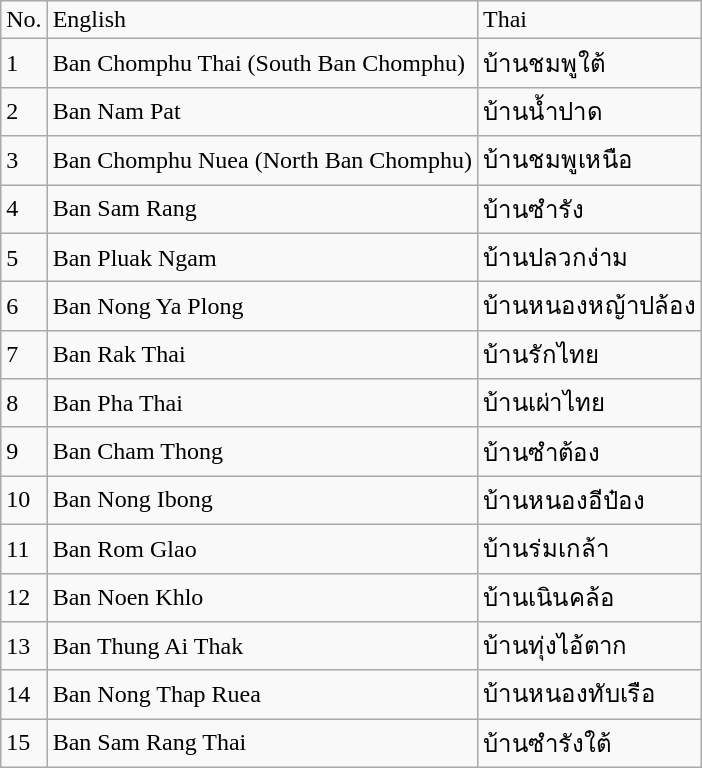<table class="wikitable">
<tr>
<td>No.</td>
<td>English</td>
<td>Thai</td>
</tr>
<tr>
<td>1</td>
<td>Ban Chomphu Thai (South Ban Chomphu)</td>
<td>บ้านชมพูใต้</td>
</tr>
<tr>
<td>2</td>
<td>Ban Nam Pat</td>
<td>บ้านน้ำปาด</td>
</tr>
<tr>
<td>3</td>
<td>Ban Chomphu Nuea (North Ban Chomphu)</td>
<td>บ้านชมพูเหนือ</td>
</tr>
<tr>
<td>4</td>
<td>Ban Sam Rang</td>
<td>บ้านซำรัง</td>
</tr>
<tr>
<td>5</td>
<td>Ban Pluak Ngam</td>
<td>บ้านปลวกง่าม</td>
</tr>
<tr>
<td>6</td>
<td>Ban Nong Ya Plong</td>
<td>บ้านหนองหญ้าปล้อง</td>
</tr>
<tr>
<td>7</td>
<td>Ban Rak Thai</td>
<td>บ้านรักไทย</td>
</tr>
<tr>
<td>8</td>
<td>Ban Pha Thai</td>
<td>บ้านเผ่าไทย</td>
</tr>
<tr>
<td>9</td>
<td>Ban Cham Thong</td>
<td>บ้านซำต้อง</td>
</tr>
<tr>
<td>10</td>
<td>Ban Nong Ibong</td>
<td>บ้านหนองอีป๋อง</td>
</tr>
<tr>
<td>11</td>
<td>Ban Rom Glao</td>
<td>บ้านร่มเกล้า</td>
</tr>
<tr>
<td>12</td>
<td>Ban Noen Khlo</td>
<td>บ้านเนินคล้อ</td>
</tr>
<tr>
<td>13</td>
<td>Ban Thung Ai Thak</td>
<td>บ้านทุ่งไอ้ตาก</td>
</tr>
<tr>
<td>14</td>
<td>Ban Nong Thap Ruea</td>
<td>บ้านหนองทับเรือ</td>
</tr>
<tr>
<td>15</td>
<td>Ban Sam Rang Thai</td>
<td>บ้านซำรังใต้</td>
</tr>
</table>
